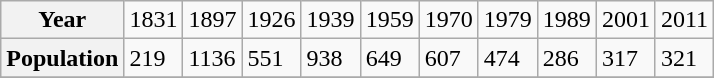<table class="wikitable">
<tr>
<th>Year</th>
<td>1831</td>
<td>1897</td>
<td>1926</td>
<td>1939</td>
<td>1959</td>
<td>1970</td>
<td>1979</td>
<td>1989</td>
<td>2001</td>
<td>2011</td>
</tr>
<tr>
<th>Population</th>
<td>219</td>
<td>1136</td>
<td>551</td>
<td>938</td>
<td>649</td>
<td>607</td>
<td>474</td>
<td>286</td>
<td>317</td>
<td>321</td>
</tr>
<tr>
</tr>
</table>
